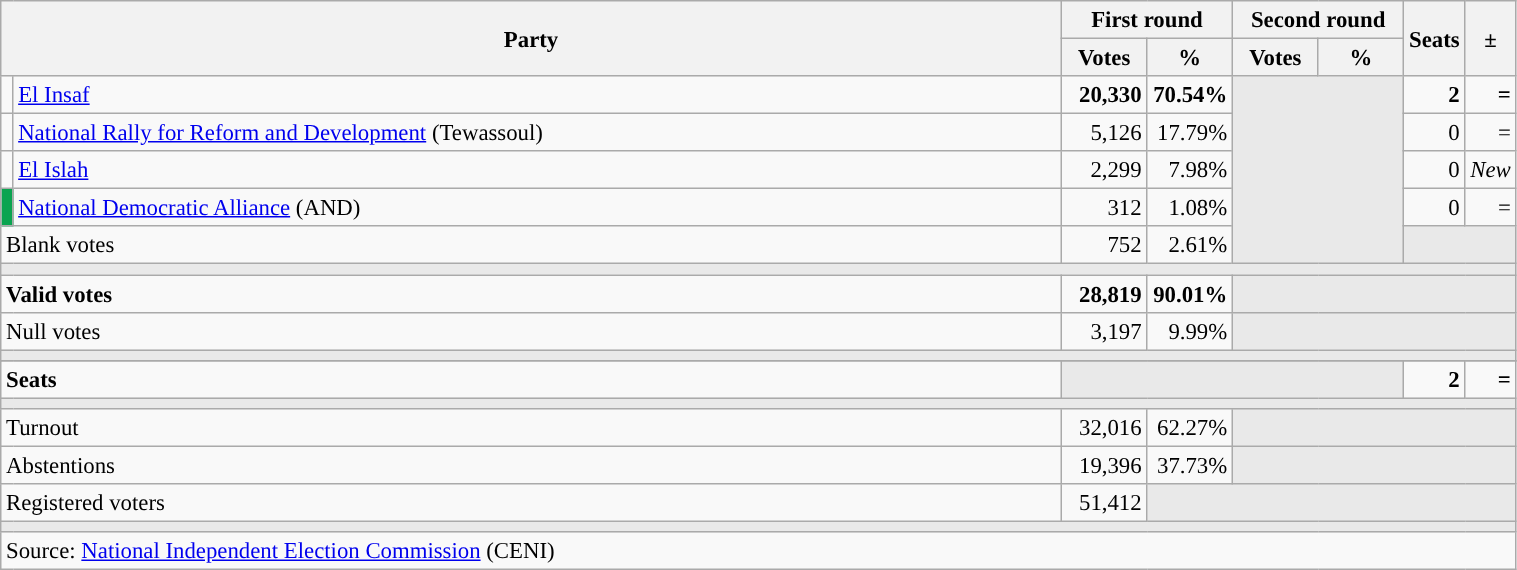<table class="wikitable" style="text-align:right;font-size:95%;">
<tr>
<th rowspan="2" colspan="2" width="700">Party</th>
<th colspan="2">First round</th>
<th colspan="2">Second round</th>
<th rowspan="2" width="25">Seats</th>
<th rowspan="2" width="20">±</th>
</tr>
<tr>
<th width="50">Votes</th>
<th width="50">%</th>
<th width="50">Votes</th>
<th width="50">%</th>
</tr>
<tr>
<td width="1" style="color:inherit;background:"></td>
<td style="text-align:left;"><a href='#'>El Insaf</a></td>
<td><strong>20,330</strong></td>
<td><strong>70.54%</strong></td>
<td colspan="2" rowspan="5" style="background:#E9E9E9;"></td>
<td><strong>2</strong></td>
<td><strong>=</strong></td>
</tr>
<tr>
<td width="1" style="color:inherit;background:"></td>
<td style="text-align:left;"><a href='#'>National Rally for Reform and Development</a> (Tewassoul)</td>
<td>5,126</td>
<td>17.79%</td>
<td>0</td>
<td>=</td>
</tr>
<tr>
<td width="1" style="color:inherit;background:"></td>
<td style="text-align:left;"><a href='#'>El Islah</a></td>
<td>2,299</td>
<td>7.98%</td>
<td>0</td>
<td><em>New</em></td>
</tr>
<tr>
<td width="1" style="color:inherit;background:#0AA450;"></td>
<td style="text-align:left;"><a href='#'>National Democratic Alliance</a> (AND)</td>
<td>312</td>
<td>1.08%</td>
<td>0</td>
<td>=</td>
</tr>
<tr>
<td colspan="2" style="text-align:left;">Blank votes</td>
<td>752</td>
<td>2.61%</td>
<td colspan="4" style="background:#E9E9E9;"></td>
</tr>
<tr>
<td colspan="8" style="background:#E9E9E9;"></td>
</tr>
<tr style="font-weight:bold;">
<td colspan="2" style="text-align:left;">Valid votes</td>
<td>28,819</td>
<td>90.01%</td>
<td colspan="4" style="background:#E9E9E9;"></td>
</tr>
<tr>
<td colspan="2" style="text-align:left;">Null votes</td>
<td>3,197</td>
<td>9.99%</td>
<td colspan="4" style="background:#E9E9E9;"></td>
</tr>
<tr>
<td colspan="8" style="background:#E9E9E9;"></td>
</tr>
<tr>
</tr>
<tr style="font-weight:bold;">
<td colspan="2" style="text-align:left;">Seats</td>
<td colspan="4" style="background:#E9E9E9;"></td>
<td>2</td>
<td>=</td>
</tr>
<tr>
<td colspan="8" style="background:#E9E9E9;"></td>
</tr>
<tr>
<td colspan="2" style="text-align:left;">Turnout</td>
<td>32,016</td>
<td>62.27%</td>
<td colspan="4" style="background:#E9E9E9;"></td>
</tr>
<tr>
<td colspan="2" style="text-align:left;">Abstentions</td>
<td>19,396</td>
<td>37.73%</td>
<td colspan="4" style="background:#E9E9E9;"></td>
</tr>
<tr>
<td colspan="2" style="text-align:left;">Registered voters</td>
<td>51,412</td>
<td colspan="5" style="background:#E9E9E9;"></td>
</tr>
<tr>
<td colspan="8" style="background:#E9E9E9;"></td>
</tr>
<tr>
<td colspan="8" style="text-align:left;">Source: <a href='#'>National Independent Election Commission</a> (CENI)</td>
</tr>
</table>
